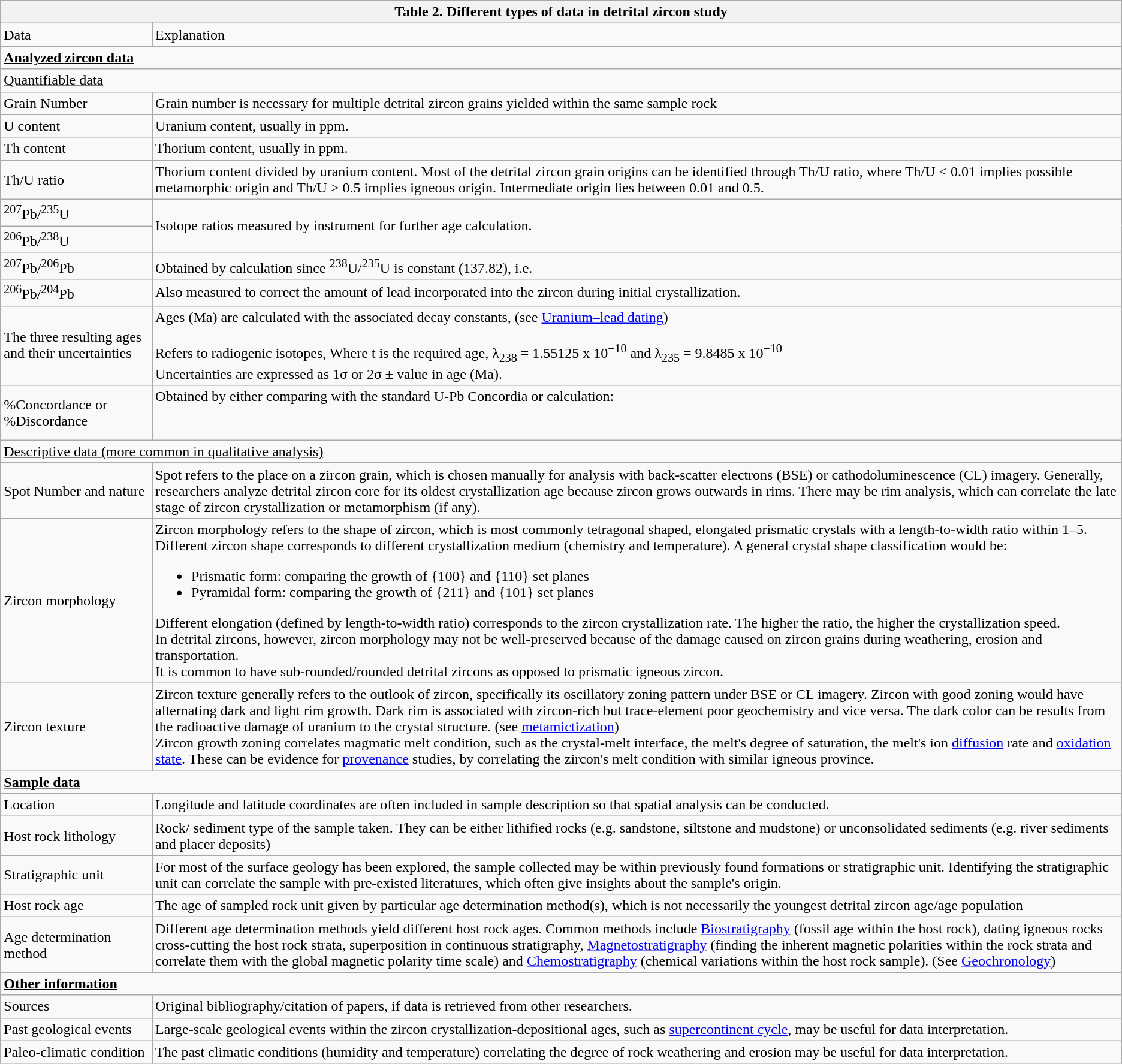<table class="wikitable">
<tr>
<th colspan="2">Table 2. Different types of data in detrital zircon study</th>
</tr>
<tr>
<td>Data</td>
<td>Explanation</td>
</tr>
<tr>
<td colspan="2"><strong><u>Analyzed zircon data</u></strong></td>
</tr>
<tr>
<td colspan="2"><u>Quantifiable data</u></td>
</tr>
<tr>
<td>Grain Number</td>
<td>Grain number is necessary for multiple detrital zircon grains yielded within the same sample rock</td>
</tr>
<tr>
<td>U content</td>
<td>Uranium content, usually in ppm.</td>
</tr>
<tr>
<td>Th content</td>
<td>Thorium content, usually in ppm.</td>
</tr>
<tr>
<td>Th/U ratio</td>
<td>Thorium content divided by uranium content. Most of the detrital zircon grain origins can be identified through Th/U ratio, where Th/U < 0.01 implies possible metamorphic origin and Th/U > 0.5 implies igneous origin. Intermediate origin lies between 0.01 and 0.5.</td>
</tr>
<tr>
<td><sup>207</sup>Pb/<sup>235</sup>U</td>
<td rowspan="2">Isotope ratios measured by instrument for further age calculation.</td>
</tr>
<tr>
<td><sup>206</sup>Pb/<sup>238</sup>U</td>
</tr>
<tr>
<td><sup>207</sup>Pb/<sup>206</sup>Pb</td>
<td>Obtained by calculation since <sup>238</sup>U/<sup>235</sup>U is constant (137.82), i.e.<br> </td>
</tr>
<tr>
<td><sup>206</sup>Pb/<sup>204</sup>Pb</td>
<td>Also measured to correct the amount of lead incorporated into the zircon during initial crystallization.</td>
</tr>
<tr>
<td>The three resulting ages and their uncertainties</td>
<td>Ages (Ma) are calculated with the associated decay constants, (see <a href='#'>Uranium–lead dating</a>)<br><br>Refers to radiogenic isotopes, Where t is the required age, λ<sub>238</sub> = 1.55125 x 10<sup>−10</sup> and λ<sub>235</sub> = 9.8485 x 10<sup>−10</sup><br>Uncertainties are expressed as 1σ or 2σ ± value in age (Ma).</td>
</tr>
<tr>
<td>%Concordance or %Discordance</td>
<td>Obtained by either comparing with the standard U-Pb Concordia or calculation:<br><br><br></td>
</tr>
<tr>
<td colspan="2"><u>Descriptive data (more common in qualitative analysis)</u></td>
</tr>
<tr>
<td>Spot Number and nature</td>
<td>Spot refers to the place on a zircon grain, which is chosen manually for analysis with back-scatter electrons (BSE) or cathodoluminescence (CL) imagery. Generally, researchers analyze detrital zircon core for its oldest crystallization age because zircon grows outwards in rims. There may be rim analysis, which can correlate the late stage of zircon crystallization or metamorphism (if any).</td>
</tr>
<tr>
<td>Zircon morphology</td>
<td>Zircon morphology refers to the shape of zircon, which is most commonly tetragonal shaped, elongated prismatic crystals with a length-to-width ratio within 1–5.<br>Different zircon shape corresponds to different crystallization medium (chemistry and temperature). A general crystal shape classification would be:<ul><li>Prismatic form: comparing the growth of {100} and {110} set planes</li><li>Pyramidal form: comparing the growth of {211} and {101} set planes</li></ul>Different elongation (defined by length-to-width ratio) corresponds to the zircon crystallization rate. The higher the ratio, the higher the crystallization speed.<br>In detrital zircons, however, zircon morphology may not be well-preserved because of the damage caused on zircon grains during weathering, erosion and transportation.<br>It is common to have sub-rounded/rounded detrital zircons as opposed to prismatic igneous zircon.</td>
</tr>
<tr>
<td>Zircon texture</td>
<td>Zircon texture generally refers to the outlook of zircon, specifically its oscillatory zoning pattern under BSE or CL imagery. Zircon with good zoning would have alternating dark and light rim growth. Dark rim is associated with zircon-rich but trace-element poor geochemistry and vice versa. The dark color can be results from the radioactive damage of uranium to the crystal structure. (see <a href='#'>metamictization</a>)<br>Zircon growth zoning correlates magmatic melt condition, such as the crystal-melt interface, the melt's degree of saturation, the melt's ion <a href='#'>diffusion</a> rate and <a href='#'>oxidation state</a>. These can be evidence for <a href='#'>provenance</a> studies, by correlating the zircon's melt condition with similar igneous province.</td>
</tr>
<tr>
<td colspan="2"><u><strong>Sample data</strong></u></td>
</tr>
<tr>
<td>Location</td>
<td>Longitude and latitude coordinates are often included in sample description so that spatial analysis can be conducted.</td>
</tr>
<tr>
<td>Host rock lithology</td>
<td>Rock/ sediment type of the sample taken. They can be either lithified rocks (e.g. sandstone, siltstone and mudstone) or unconsolidated sediments (e.g. river sediments and placer deposits)</td>
</tr>
<tr>
<td>Stratigraphic unit</td>
<td>For most of the surface geology has been explored, the sample collected may be within previously found formations or stratigraphic unit. Identifying the stratigraphic unit can correlate the sample with pre-existed literatures, which often give insights about the sample's origin.</td>
</tr>
<tr>
<td>Host rock age</td>
<td>The age of sampled rock unit given by particular age determination method(s), which is not necessarily the youngest detrital zircon age/age population</td>
</tr>
<tr>
<td>Age determination method</td>
<td>Different age determination methods yield different host rock ages. Common methods include <a href='#'>Biostratigraphy</a> (fossil age within the host rock), dating igneous rocks cross-cutting the host rock strata, superposition in continuous stratigraphy, <a href='#'>Magnetostratigraphy</a> (finding the inherent magnetic polarities within the rock strata and correlate them with the global magnetic polarity time scale) and <a href='#'>Chemostratigraphy</a> (chemical variations within the host rock sample). (See <a href='#'>Geochronology</a>)</td>
</tr>
<tr>
<td colspan="2"><u><strong>Other information</strong></u></td>
</tr>
<tr>
<td>Sources</td>
<td>Original bibliography/citation of papers, if data is retrieved from other researchers.</td>
</tr>
<tr>
<td>Past geological events</td>
<td>Large-scale geological events within the zircon crystallization-depositional ages, such as <a href='#'>supercontinent cycle</a>, may be useful for data interpretation.</td>
</tr>
<tr>
<td>Paleo-climatic condition</td>
<td>The past climatic conditions (humidity and temperature) correlating the degree of rock weathering and erosion may be useful for data interpretation.</td>
</tr>
</table>
